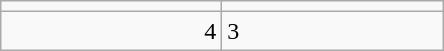<table class="wikitable">
<tr>
<td align="center" width="140"></td>
<td align="center" width="140"></td>
</tr>
<tr>
<td align="right">4</td>
<td>3</td>
</tr>
</table>
